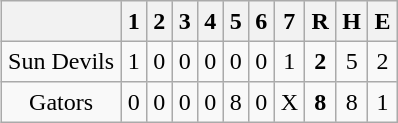<table align = right border="2" cellpadding="4" cellspacing="0" style="margin: 1em 1em 1em 1em; background: #F9F9F9; border: 1px #aaa solid; border-collapse: collapse;">
<tr align=center style="background: #F2F2F2;">
<th></th>
<th>1</th>
<th>2</th>
<th>3</th>
<th>4</th>
<th>5</th>
<th>6</th>
<th>7</th>
<th>R</th>
<th>H</th>
<th>E</th>
</tr>
<tr align=center>
<td>Sun Devils</td>
<td>1</td>
<td>0</td>
<td>0</td>
<td>0</td>
<td>0</td>
<td>0</td>
<td>1</td>
<td><strong>2</strong></td>
<td>5</td>
<td>2</td>
</tr>
<tr align=center>
<td>Gators</td>
<td>0</td>
<td>0</td>
<td>0</td>
<td>0</td>
<td>8</td>
<td>0</td>
<td>X</td>
<td><strong>8</strong></td>
<td>8</td>
<td>1</td>
</tr>
</table>
